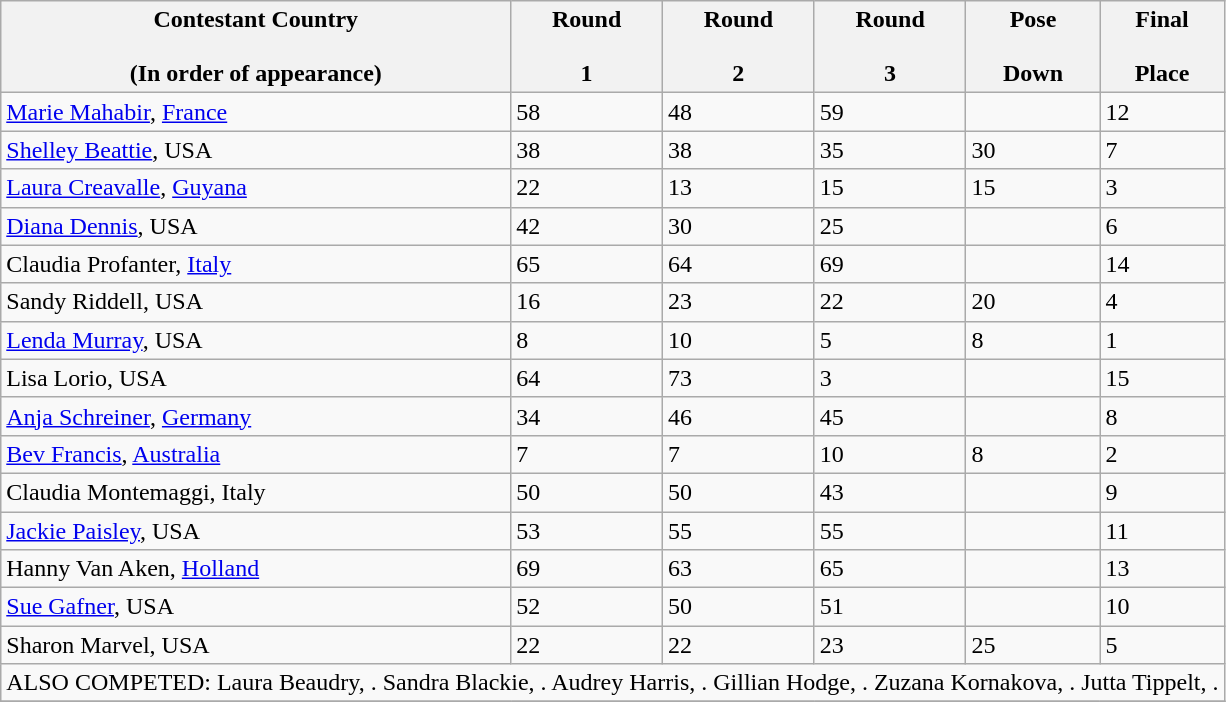<table class="wikitable sortable">
<tr>
<th>Contestant Country<br><br>(In order of appearance)</th>
<th>Round<br><br>1</th>
<th>Round<br><br>2</th>
<th>Round<br><br>3</th>
<th>Pose<br><br>Down</th>
<th>Final<br><br>Place</th>
</tr>
<tr>
<td><a href='#'>Marie Mahabir</a>,  <a href='#'>France</a></td>
<td>58</td>
<td>48</td>
<td>59</td>
<td></td>
<td>12</td>
</tr>
<tr>
<td><a href='#'>Shelley Beattie</a>,  USA</td>
<td>38</td>
<td>38</td>
<td>35</td>
<td>30</td>
<td>7</td>
</tr>
<tr>
<td><a href='#'>Laura Creavalle</a>,  <a href='#'>Guyana</a></td>
<td>22</td>
<td>13</td>
<td>15</td>
<td>15</td>
<td>3</td>
</tr>
<tr>
<td><a href='#'>Diana Dennis</a>,  USA</td>
<td>42</td>
<td>30</td>
<td>25</td>
<td></td>
<td>6</td>
</tr>
<tr>
<td>Claudia Profanter,  <a href='#'>Italy</a></td>
<td>65</td>
<td>64</td>
<td>69</td>
<td></td>
<td>14</td>
</tr>
<tr>
<td>Sandy Riddell,  USA</td>
<td>16</td>
<td>23</td>
<td>22</td>
<td>20</td>
<td>4</td>
</tr>
<tr>
<td><a href='#'>Lenda Murray</a>,  USA</td>
<td>8</td>
<td>10</td>
<td>5</td>
<td>8</td>
<td>1</td>
</tr>
<tr>
<td>Lisa Lorio,  USA</td>
<td>64</td>
<td>73</td>
<td>3</td>
<td></td>
<td>15</td>
</tr>
<tr>
<td><a href='#'>Anja Schreiner</a>,  <a href='#'>Germany</a></td>
<td>34</td>
<td>46</td>
<td>45</td>
<td></td>
<td>8</td>
</tr>
<tr>
<td><a href='#'>Bev Francis</a>,  <a href='#'>Australia</a></td>
<td>7</td>
<td>7</td>
<td>10</td>
<td>8</td>
<td>2</td>
</tr>
<tr>
<td>Claudia Montemaggi,  Italy</td>
<td>50</td>
<td>50</td>
<td>43</td>
<td></td>
<td>9</td>
</tr>
<tr>
<td><a href='#'>Jackie Paisley</a>,  USA</td>
<td>53</td>
<td>55</td>
<td>55</td>
<td></td>
<td>11</td>
</tr>
<tr>
<td>Hanny Van Aken,  <a href='#'>Holland</a></td>
<td>69</td>
<td>63</td>
<td>65</td>
<td></td>
<td>13</td>
</tr>
<tr>
<td><a href='#'>Sue Gafner</a>,  USA</td>
<td>52</td>
<td>50</td>
<td>51</td>
<td></td>
<td>10</td>
</tr>
<tr>
<td>Sharon Marvel,  USA</td>
<td>22</td>
<td>22</td>
<td>23</td>
<td>25</td>
<td>5</td>
</tr>
<tr>
<td colspan=6>ALSO COMPETED: Laura Beaudry, . Sandra Blackie, . Audrey Harris, . Gillian Hodge, . Zuzana Kornakova, . Jutta Tippelt, .</td>
</tr>
<tr>
</tr>
</table>
